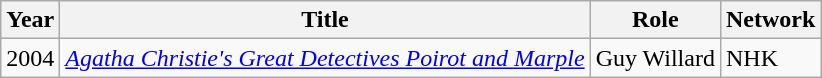<table class="wikitable">
<tr>
<th>Year</th>
<th>Title</th>
<th>Role</th>
<th>Network</th>
</tr>
<tr>
<td>2004</td>
<td><em><a href='#'>Agatha Christie's Great Detectives Poirot and Marple</a></em></td>
<td>Guy Willard</td>
<td>NHK</td>
</tr>
</table>
